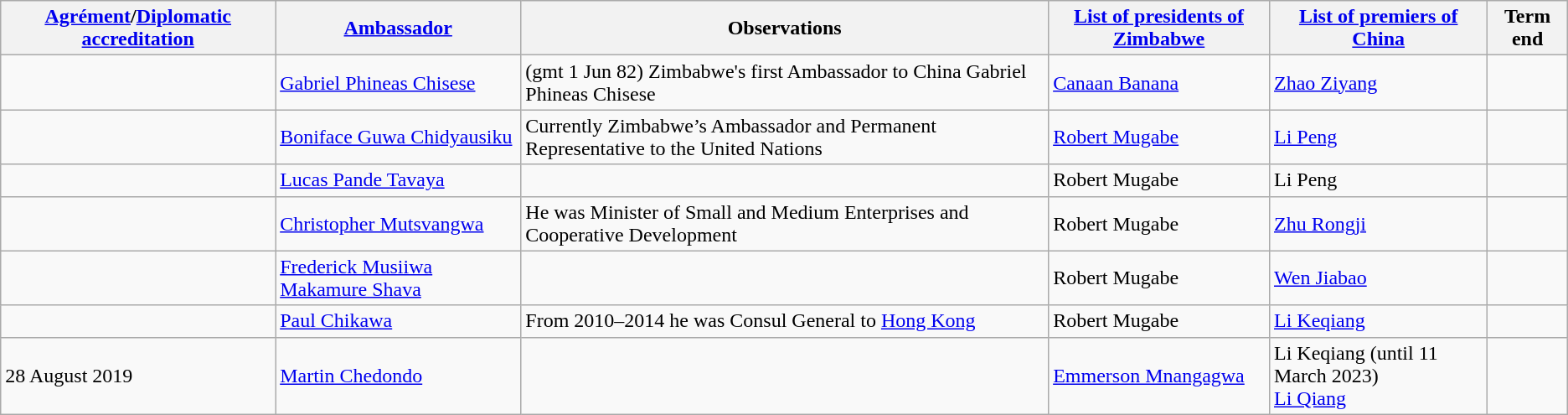<table class="wikitable sortable">
<tr>
<th><a href='#'>Agrément</a>/<a href='#'>Diplomatic accreditation</a></th>
<th><a href='#'>Ambassador</a></th>
<th>Observations</th>
<th><a href='#'>List of presidents of Zimbabwe</a></th>
<th><a href='#'>List of premiers of China</a></th>
<th>Term end</th>
</tr>
<tr>
<td></td>
<td><a href='#'>Gabriel Phineas Chisese</a></td>
<td>(gmt 1 Jun 82) Zimbabwe's first Ambassador to China Gabriel Phineas Chisese</td>
<td><a href='#'>Canaan Banana</a></td>
<td><a href='#'>Zhao Ziyang</a></td>
<td></td>
</tr>
<tr>
<td></td>
<td><a href='#'>Boniface Guwa Chidyausiku</a></td>
<td>Currently Zimbabwe’s Ambassador and Permanent Representative to the United Nations</td>
<td><a href='#'>Robert Mugabe</a></td>
<td><a href='#'>Li Peng</a></td>
<td></td>
</tr>
<tr>
<td></td>
<td><a href='#'>Lucas Pande Tavaya</a></td>
<td></td>
<td>Robert Mugabe</td>
<td>Li Peng</td>
<td></td>
</tr>
<tr>
<td></td>
<td><a href='#'>Christopher Mutsvangwa</a></td>
<td>He was Minister of Small and Medium Enterprises and Cooperative Development</td>
<td>Robert Mugabe</td>
<td><a href='#'>Zhu Rongji</a></td>
<td></td>
</tr>
<tr>
<td></td>
<td><a href='#'>Frederick Musiiwa Makamure Shava</a></td>
<td></td>
<td>Robert Mugabe</td>
<td><a href='#'>Wen Jiabao</a></td>
<td></td>
</tr>
<tr>
<td></td>
<td><a href='#'>Paul Chikawa</a></td>
<td>From 2010–2014 he was Consul General to <a href='#'>Hong Kong</a></td>
<td>Robert Mugabe</td>
<td><a href='#'>Li Keqiang</a></td>
<td></td>
</tr>
<tr>
<td>28 August 2019</td>
<td><a href='#'>Martin Chedondo</a></td>
<td></td>
<td><a href='#'>Emmerson Mnangagwa</a></td>
<td>Li Keqiang (until 11 March 2023)<br><a href='#'>Li Qiang</a></td>
<td></td>
</tr>
</table>
